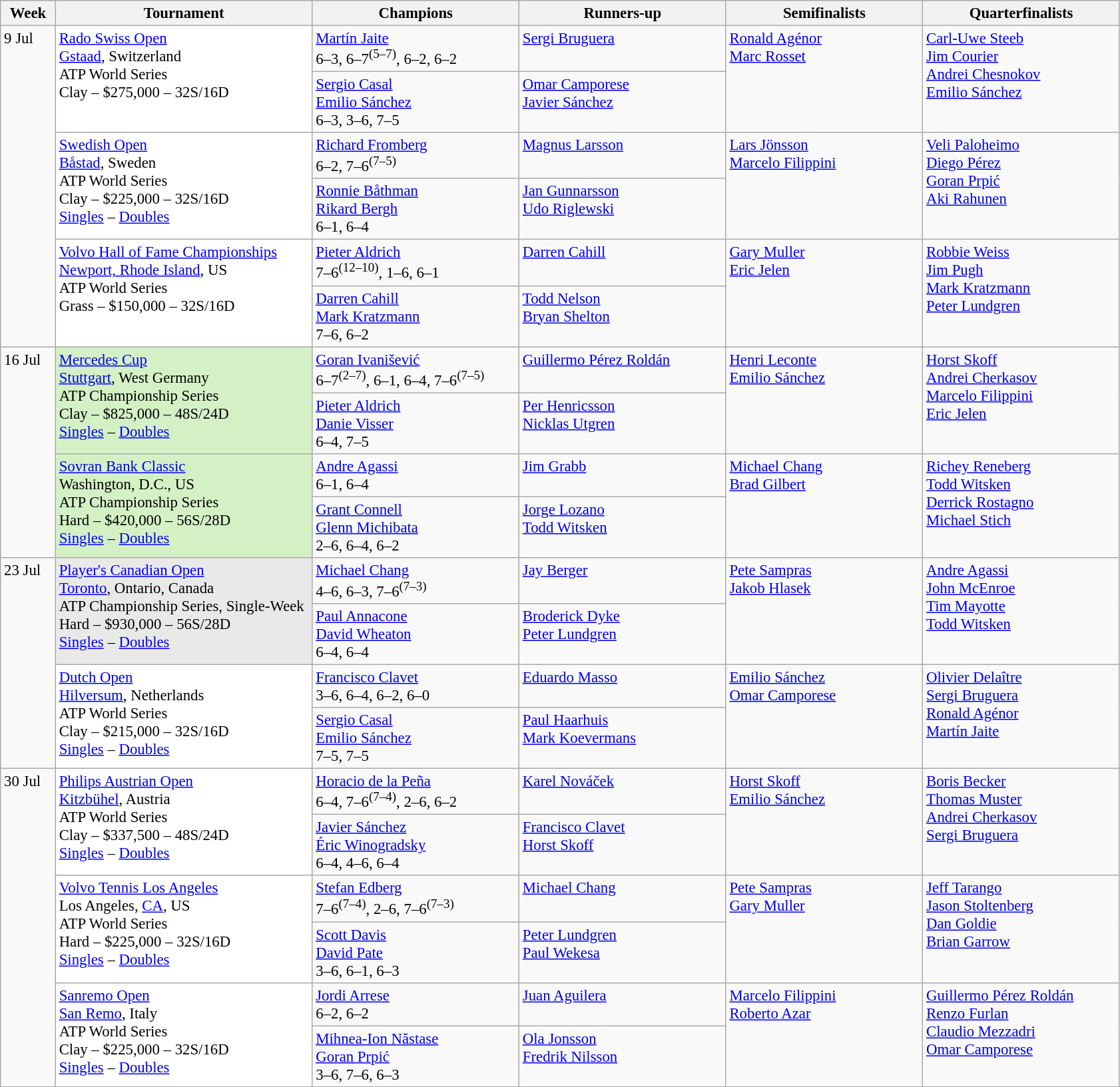<table class=wikitable style=font-size:95%>
<tr>
<th style="width:48px;">Week</th>
<th style="width:250px;">Tournament</th>
<th style="width:200px;">Champions</th>
<th style="width:200px;">Runners-up</th>
<th style="width:190px;">Semifinalists</th>
<th style="width:190px;">Quarterfinalists</th>
</tr>
<tr valign=top>
<td rowspan=6>9 Jul</td>
<td style="background:#FFF;" rowspan=2><a href='#'>Rado Swiss Open</a> <br> <a href='#'>Gstaad</a>, Switzerland <br> ATP World Series <br> Clay – $275,000 – 32S/16D</td>
<td> <a href='#'>Martín Jaite</a> <br> 6–3, 6–7<sup>(5–7)</sup>, 6–2, 6–2</td>
<td> <a href='#'>Sergi Bruguera</a></td>
<td rowspan=2> <a href='#'>Ronald Agénor</a> <br>  <a href='#'>Marc Rosset</a></td>
<td rowspan=2> <a href='#'>Carl-Uwe Steeb</a> <br>  <a href='#'>Jim Courier</a> <br>  <a href='#'>Andrei Chesnokov</a> <br>  <a href='#'>Emilio Sánchez</a></td>
</tr>
<tr valign=top>
<td> <a href='#'>Sergio Casal</a> <br>  <a href='#'>Emilio Sánchez</a> <br> 6–3, 3–6, 7–5</td>
<td> <a href='#'>Omar Camporese</a> <br>  <a href='#'>Javier Sánchez</a></td>
</tr>
<tr valign=top>
<td style="background:#FFF;" rowspan=2><a href='#'>Swedish Open</a> <br> <a href='#'>Båstad</a>, Sweden <br> ATP World Series <br> Clay – $225,000 – 32S/16D <br> <a href='#'>Singles</a> – <a href='#'>Doubles</a></td>
<td> <a href='#'>Richard Fromberg</a> <br> 6–2, 7–6<sup>(7–5)</sup></td>
<td> <a href='#'>Magnus Larsson</a></td>
<td rowspan=2> <a href='#'>Lars Jönsson</a> <br>  <a href='#'>Marcelo Filippini</a></td>
<td rowspan=2> <a href='#'>Veli Paloheimo</a> <br>  <a href='#'>Diego Pérez</a> <br>  <a href='#'>Goran Prpić</a> <br>  <a href='#'>Aki Rahunen</a></td>
</tr>
<tr valign=top>
<td> <a href='#'>Ronnie Båthman</a> <br>  <a href='#'>Rikard Bergh</a> <br> 6–1, 6–4</td>
<td> <a href='#'>Jan Gunnarsson</a> <br>  <a href='#'>Udo Riglewski</a></td>
</tr>
<tr valign=top>
<td style="background:#FFF;" rowspan=2><a href='#'>Volvo Hall of Fame Championships</a> <br> <a href='#'>Newport, Rhode Island</a>, US <br> ATP World Series <br> Grass – $150,000 – 32S/16D</td>
<td> <a href='#'>Pieter Aldrich</a> <br> 7–6<sup>(12–10)</sup>, 1–6, 6–1</td>
<td> <a href='#'>Darren Cahill</a></td>
<td rowspan=2> <a href='#'>Gary Muller</a> <br>  <a href='#'>Eric Jelen</a></td>
<td rowspan=2> <a href='#'>Robbie Weiss</a> <br>  <a href='#'>Jim Pugh</a> <br>  <a href='#'>Mark Kratzmann</a> <br>  <a href='#'>Peter Lundgren</a></td>
</tr>
<tr valign=top>
<td> <a href='#'>Darren Cahill</a> <br>  <a href='#'>Mark Kratzmann</a> <br> 7–6, 6–2</td>
<td> <a href='#'>Todd Nelson</a> <br>  <a href='#'>Bryan Shelton</a></td>
</tr>
<tr valign=top>
<td rowspan=4>16 Jul</td>
<td style="background:#D4F1C5;" rowspan=2><a href='#'>Mercedes Cup</a> <br> <a href='#'>Stuttgart</a>, West Germany <br> ATP Championship Series <br> Clay – $825,000 – 48S/24D <br> <a href='#'>Singles</a> – <a href='#'>Doubles</a></td>
<td> <a href='#'>Goran Ivanišević</a> <br> 6–7<sup>(2–7)</sup>, 6–1, 6–4, 7–6<sup>(7–5)</sup></td>
<td> <a href='#'>Guillermo Pérez Roldán</a></td>
<td rowspan=2> <a href='#'>Henri Leconte</a> <br>  <a href='#'>Emilio Sánchez</a></td>
<td rowspan=2> <a href='#'>Horst Skoff</a> <br>  <a href='#'>Andrei Cherkasov</a> <br>  <a href='#'>Marcelo Filippini</a> <br>  <a href='#'>Eric Jelen</a></td>
</tr>
<tr valign=top>
<td> <a href='#'>Pieter Aldrich</a> <br>  <a href='#'>Danie Visser</a> <br> 6–4, 7–5</td>
<td> <a href='#'>Per Henricsson</a> <br>  <a href='#'>Nicklas Utgren</a></td>
</tr>
<tr valign=top>
<td style="background:#D4F1C5;" rowspan=2><a href='#'>Sovran Bank Classic</a> <br> Washington, D.C., US <br> ATP Championship Series <br> Hard – $420,000 – 56S/28D <br> <a href='#'>Singles</a> – <a href='#'>Doubles</a></td>
<td> <a href='#'>Andre Agassi</a> <br> 6–1, 6–4</td>
<td> <a href='#'>Jim Grabb</a></td>
<td rowspan=2> <a href='#'>Michael Chang</a> <br>  <a href='#'>Brad Gilbert</a></td>
<td rowspan=2> <a href='#'>Richey Reneberg</a> <br>  <a href='#'>Todd Witsken</a> <br>  <a href='#'>Derrick Rostagno</a> <br>  <a href='#'>Michael Stich</a></td>
</tr>
<tr valign=top>
<td> <a href='#'>Grant Connell</a> <br>  <a href='#'>Glenn Michibata</a> <br> 2–6, 6–4, 6–2</td>
<td> <a href='#'>Jorge Lozano</a> <br>  <a href='#'>Todd Witsken</a></td>
</tr>
<tr valign=top>
<td rowspan=4>23 Jul</td>
<td style="background:#E9E9E9;" rowspan=2><a href='#'>Player's Canadian Open</a> <br> <a href='#'>Toronto</a>, Ontario, Canada <br> ATP Championship Series, Single-Week <br> Hard – $930,000 – 56S/28D <br> <a href='#'>Singles</a> – <a href='#'>Doubles</a></td>
<td> <a href='#'>Michael Chang</a> <br> 4–6, 6–3, 7–6<sup>(7–3)</sup></td>
<td> <a href='#'>Jay Berger</a></td>
<td rowspan=2> <a href='#'>Pete Sampras</a> <br>  <a href='#'>Jakob Hlasek</a></td>
<td rowspan=2> <a href='#'>Andre Agassi</a> <br>  <a href='#'>John McEnroe</a> <br>  <a href='#'>Tim Mayotte</a> <br>  <a href='#'>Todd Witsken</a></td>
</tr>
<tr valign=top>
<td> <a href='#'>Paul Annacone</a> <br>  <a href='#'>David Wheaton</a> <br> 6–4, 6–4</td>
<td> <a href='#'>Broderick Dyke</a> <br>  <a href='#'>Peter Lundgren</a></td>
</tr>
<tr valign=top>
<td style="background:#FFF;" rowspan=2><a href='#'>Dutch Open</a> <br> <a href='#'>Hilversum</a>, Netherlands <br> ATP World Series <br> Clay – $215,000 – 32S/16D <br> <a href='#'>Singles</a> – <a href='#'>Doubles</a></td>
<td> <a href='#'>Francisco Clavet</a> <br> 3–6, 6–4, 6–2, 6–0</td>
<td> <a href='#'>Eduardo Masso</a></td>
<td rowspan=2> <a href='#'>Emilio Sánchez</a> <br>  <a href='#'>Omar Camporese</a></td>
<td rowspan=2> <a href='#'>Olivier Delaître</a> <br>  <a href='#'>Sergi Bruguera</a> <br>  <a href='#'>Ronald Agénor</a> <br>  <a href='#'>Martín Jaite</a></td>
</tr>
<tr valign=top>
<td> <a href='#'>Sergio Casal</a> <br>  <a href='#'>Emilio Sánchez</a> <br> 7–5, 7–5</td>
<td> <a href='#'>Paul Haarhuis</a> <br>  <a href='#'>Mark Koevermans</a></td>
</tr>
<tr valign=top>
<td rowspan=6>30 Jul</td>
<td style="background:#FFF;" rowspan=2><a href='#'>Philips Austrian Open</a> <br> <a href='#'>Kitzbühel</a>, Austria <br> ATP World Series <br> Clay – $337,500 – 48S/24D <br> <a href='#'>Singles</a> – <a href='#'>Doubles</a></td>
<td> <a href='#'>Horacio de la Peña</a> <br> 6–4, 7–6<sup>(7–4)</sup>, 2–6, 6–2</td>
<td> <a href='#'>Karel Nováček</a></td>
<td rowspan=2> <a href='#'>Horst Skoff</a> <br>  <a href='#'>Emilio Sánchez</a></td>
<td rowspan=2> <a href='#'>Boris Becker</a> <br>  <a href='#'>Thomas Muster</a> <br>  <a href='#'>Andrei Cherkasov</a> <br>  <a href='#'>Sergi Bruguera</a></td>
</tr>
<tr valign=top>
<td> <a href='#'>Javier Sánchez</a> <br>  <a href='#'>Éric Winogradsky</a> <br> 6–4, 4–6, 6–4</td>
<td> <a href='#'>Francisco Clavet</a> <br>  <a href='#'>Horst Skoff</a></td>
</tr>
<tr valign=top>
<td style="background:#FFF;" rowspan=2><a href='#'>Volvo Tennis Los Angeles</a> <br> Los Angeles, <a href='#'>CA</a>, US <br>  ATP World Series <br> Hard – $225,000 – 32S/16D <br> <a href='#'>Singles</a> – <a href='#'>Doubles</a></td>
<td> <a href='#'>Stefan Edberg</a> <br> 7–6<sup>(7–4)</sup>, 2–6, 7–6<sup>(7–3)</sup></td>
<td> <a href='#'>Michael Chang</a></td>
<td rowspan=2> <a href='#'>Pete Sampras</a> <br>  <a href='#'>Gary Muller</a></td>
<td rowspan=2> <a href='#'>Jeff Tarango</a> <br>  <a href='#'>Jason Stoltenberg</a> <br>  <a href='#'>Dan Goldie</a> <br>  <a href='#'>Brian Garrow</a></td>
</tr>
<tr valign=top>
<td> <a href='#'>Scott Davis</a> <br>  <a href='#'>David Pate</a> <br> 3–6, 6–1, 6–3</td>
<td> <a href='#'>Peter Lundgren</a> <br>  <a href='#'>Paul Wekesa</a></td>
</tr>
<tr valign=top>
<td style="background:#FFF;" rowspan=2><a href='#'>Sanremo Open</a> <br> <a href='#'>San Remo</a>, Italy <br> ATP World Series <br> Clay – $225,000 – 32S/16D <br> <a href='#'>Singles</a> – <a href='#'>Doubles</a></td>
<td> <a href='#'>Jordi Arrese</a> <br> 6–2, 6–2</td>
<td> <a href='#'>Juan Aguilera</a></td>
<td rowspan=2> <a href='#'>Marcelo Filippini</a> <br>  <a href='#'>Roberto Azar</a></td>
<td rowspan=2> <a href='#'>Guillermo Pérez Roldán</a> <br>  <a href='#'>Renzo Furlan</a> <br>  <a href='#'>Claudio Mezzadri</a> <br>  <a href='#'>Omar Camporese</a></td>
</tr>
<tr valign=top>
<td> <a href='#'>Mihnea-Ion Năstase</a> <br>  <a href='#'>Goran Prpić</a> <br> 3–6, 7–6, 6–3</td>
<td> <a href='#'>Ola Jonsson</a> <br>  <a href='#'>Fredrik Nilsson</a></td>
</tr>
</table>
